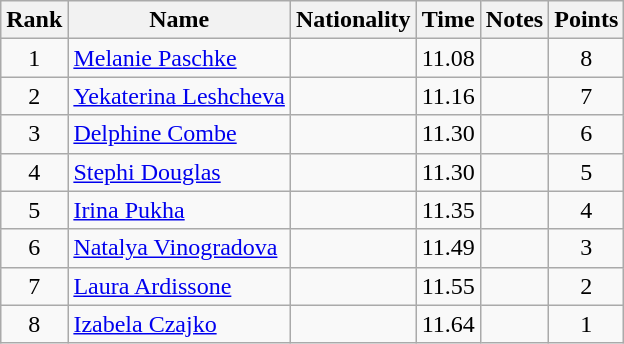<table class="wikitable sortable" style="text-align:center">
<tr>
<th>Rank</th>
<th>Name</th>
<th>Nationality</th>
<th>Time</th>
<th>Notes</th>
<th>Points</th>
</tr>
<tr>
<td>1</td>
<td align=left><a href='#'>Melanie Paschke</a></td>
<td align=left></td>
<td>11.08</td>
<td></td>
<td>8</td>
</tr>
<tr>
<td>2</td>
<td align=left><a href='#'>Yekaterina Leshcheva</a></td>
<td align=left></td>
<td>11.16</td>
<td></td>
<td>7</td>
</tr>
<tr>
<td>3</td>
<td align=left><a href='#'>Delphine Combe</a></td>
<td align=left></td>
<td>11.30</td>
<td></td>
<td>6</td>
</tr>
<tr>
<td>4</td>
<td align=left><a href='#'>Stephi Douglas</a></td>
<td align=left></td>
<td>11.30</td>
<td></td>
<td>5</td>
</tr>
<tr>
<td>5</td>
<td align=left><a href='#'>Irina Pukha</a></td>
<td align=left></td>
<td>11.35</td>
<td></td>
<td>4</td>
</tr>
<tr>
<td>6</td>
<td align=left><a href='#'>Natalya Vinogradova</a></td>
<td align=left></td>
<td>11.49</td>
<td></td>
<td>3</td>
</tr>
<tr>
<td>7</td>
<td align=left><a href='#'>Laura Ardissone</a></td>
<td align=left></td>
<td>11.55</td>
<td></td>
<td>2</td>
</tr>
<tr>
<td>8</td>
<td align=left><a href='#'>Izabela Czajko</a></td>
<td align=left></td>
<td>11.64</td>
<td></td>
<td>1</td>
</tr>
</table>
